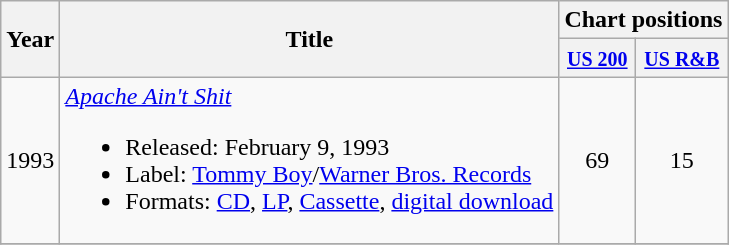<table class="wikitable">
<tr>
<th rowspan="2">Year</th>
<th rowspan="2">Title</th>
<th colspan="2">Chart positions</th>
</tr>
<tr>
<th><small><a href='#'>US 200</a></small></th>
<th><small><a href='#'>US R&B</a></small></th>
</tr>
<tr>
<td>1993</td>
<td><em><a href='#'>Apache Ain't Shit</a></em><br><ul><li>Released: February 9, 1993</li><li>Label: <a href='#'>Tommy Boy</a>/<a href='#'>Warner Bros. Records</a></li><li>Formats: <a href='#'>CD</a>, <a href='#'>LP</a>, <a href='#'>Cassette</a>, <a href='#'>digital download</a></li></ul></td>
<td align="center">69</td>
<td align="center">15</td>
</tr>
<tr>
</tr>
</table>
